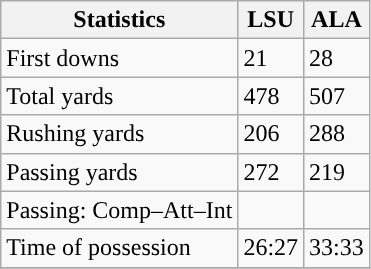<table class="wikitable" style="float: left;">
<tr>
<th>Statistics</th>
<th>LSU</th>
<th>ALA</th>
</tr>
<tr>
<td>First downs</td>
<td>21</td>
<td>28</td>
</tr>
<tr>
<td>Total yards</td>
<td>478</td>
<td>507</td>
</tr>
<tr>
<td>Rushing yards</td>
<td>206</td>
<td>288</td>
</tr>
<tr>
<td>Passing yards</td>
<td>272</td>
<td>219</td>
</tr>
<tr>
<td>Passing: Comp–Att–Int</td>
<td></td>
<td></td>
</tr>
<tr>
<td>Time of possession</td>
<td>26:27</td>
<td>33:33</td>
</tr>
<tr>
</tr>
</table>
